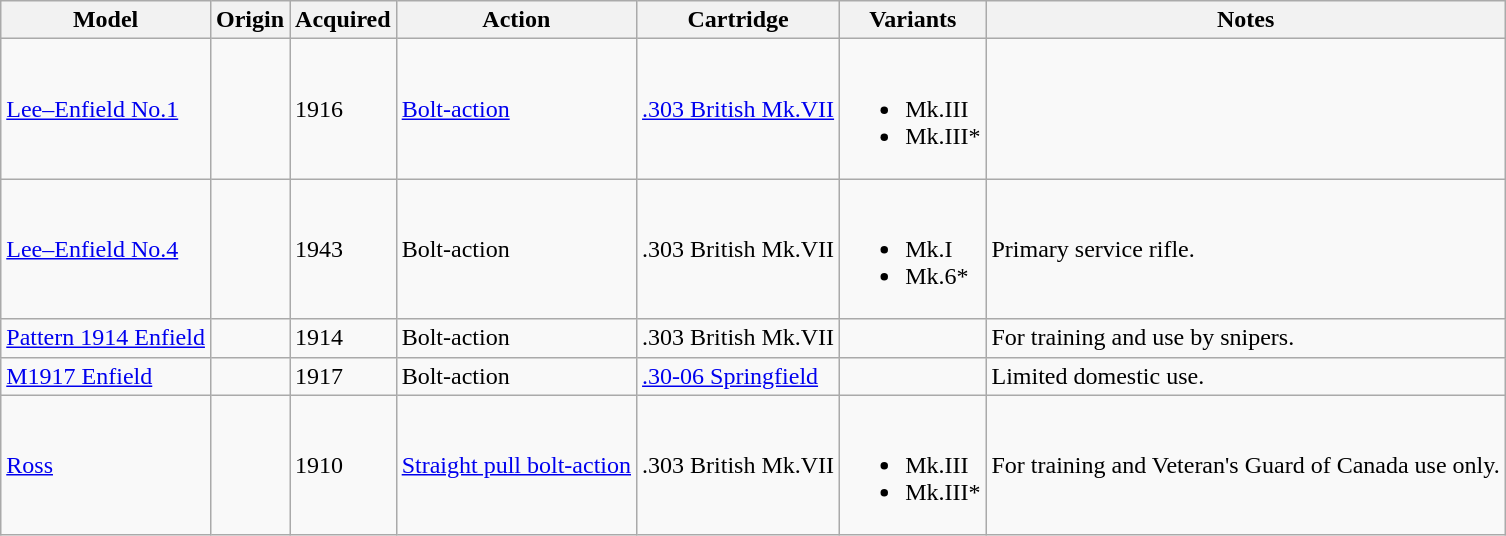<table class="wikitable sortable">
<tr>
<th>Model</th>
<th>Origin</th>
<th>Acquired</th>
<th>Action</th>
<th>Cartridge</th>
<th>Variants</th>
<th>Notes</th>
</tr>
<tr>
<td><a href='#'>Lee–Enfield No.1</a></td>
<td></td>
<td>1916</td>
<td><a href='#'>Bolt-action</a></td>
<td><a href='#'>.303 British Mk.VII</a></td>
<td><br><ul><li>Mk.III</li><li>Mk.III*</li></ul></td>
<td></td>
</tr>
<tr>
<td><a href='#'>Lee–Enfield No.4</a></td>
<td></td>
<td>1943</td>
<td>Bolt-action</td>
<td>.303 British Mk.VII</td>
<td><br><ul><li>Mk.I</li><li>Mk.6*</li></ul></td>
<td>Primary service rifle.</td>
</tr>
<tr>
<td><a href='#'>Pattern 1914 Enfield</a></td>
<td></td>
<td>1914</td>
<td>Bolt-action</td>
<td>.303 British Mk.VII</td>
<td></td>
<td>For training and use by snipers.</td>
</tr>
<tr>
<td><a href='#'>M1917 Enfield</a></td>
<td></td>
<td>1917</td>
<td>Bolt-action</td>
<td><a href='#'>.30-06 Springfield</a></td>
<td></td>
<td>Limited domestic use.</td>
</tr>
<tr>
<td><a href='#'>Ross</a></td>
<td></td>
<td>1910</td>
<td><a href='#'>Straight pull bolt-action</a></td>
<td>.303 British Mk.VII</td>
<td><br><ul><li>Mk.III</li><li>Mk.III*</li></ul></td>
<td>For training and Veteran's Guard of Canada use only.</td>
</tr>
</table>
